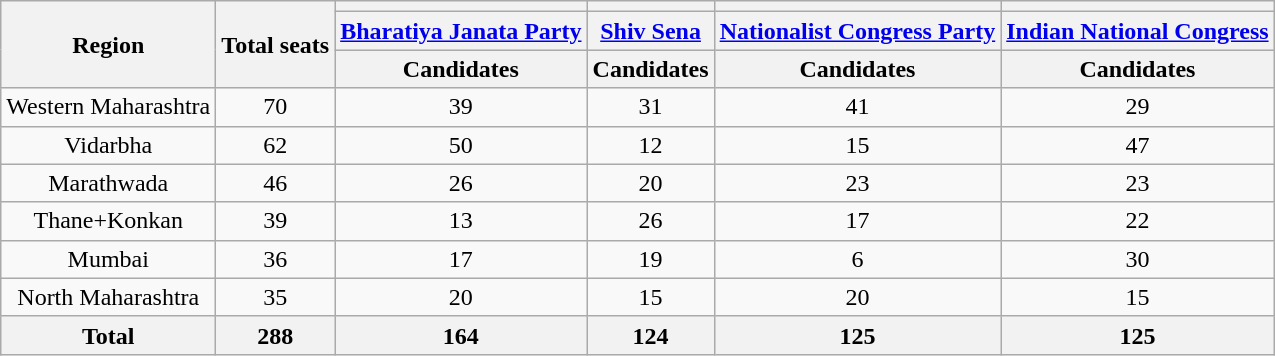<table class="wikitable sortable" style="text-align:center;">
<tr>
<th rowspan="3">Region</th>
<th rowspan="3">Total seats</th>
<th></th>
<th></th>
<th></th>
<th></th>
</tr>
<tr bgcolor="#cccccc">
<th><a href='#'>Bharatiya Janata Party</a></th>
<th><a href='#'>Shiv Sena</a></th>
<th><a href='#'>Nationalist Congress Party</a></th>
<th><a href='#'>Indian National Congress</a></th>
</tr>
<tr>
<th>Candidates</th>
<th>Candidates</th>
<th>Candidates</th>
<th>Candidates</th>
</tr>
<tr>
<td>Western Maharashtra</td>
<td>70</td>
<td>39</td>
<td>31</td>
<td>41</td>
<td>29</td>
</tr>
<tr>
<td>Vidarbha</td>
<td>62</td>
<td>50</td>
<td>12</td>
<td>15</td>
<td>47</td>
</tr>
<tr>
<td>Marathwada</td>
<td>46</td>
<td>26</td>
<td>20</td>
<td>23</td>
<td>23</td>
</tr>
<tr>
<td>Thane+Konkan</td>
<td>39</td>
<td>13</td>
<td>26</td>
<td>17</td>
<td>22</td>
</tr>
<tr>
<td>Mumbai</td>
<td>36</td>
<td>17</td>
<td>19</td>
<td>6</td>
<td>30</td>
</tr>
<tr>
<td>North Maharashtra</td>
<td>35</td>
<td>20</td>
<td>15</td>
<td>20</td>
<td>15</td>
</tr>
<tr>
<th><strong>Total</strong></th>
<th><strong>288</strong></th>
<th>164</th>
<th>124</th>
<th>125</th>
<th>125</th>
</tr>
</table>
